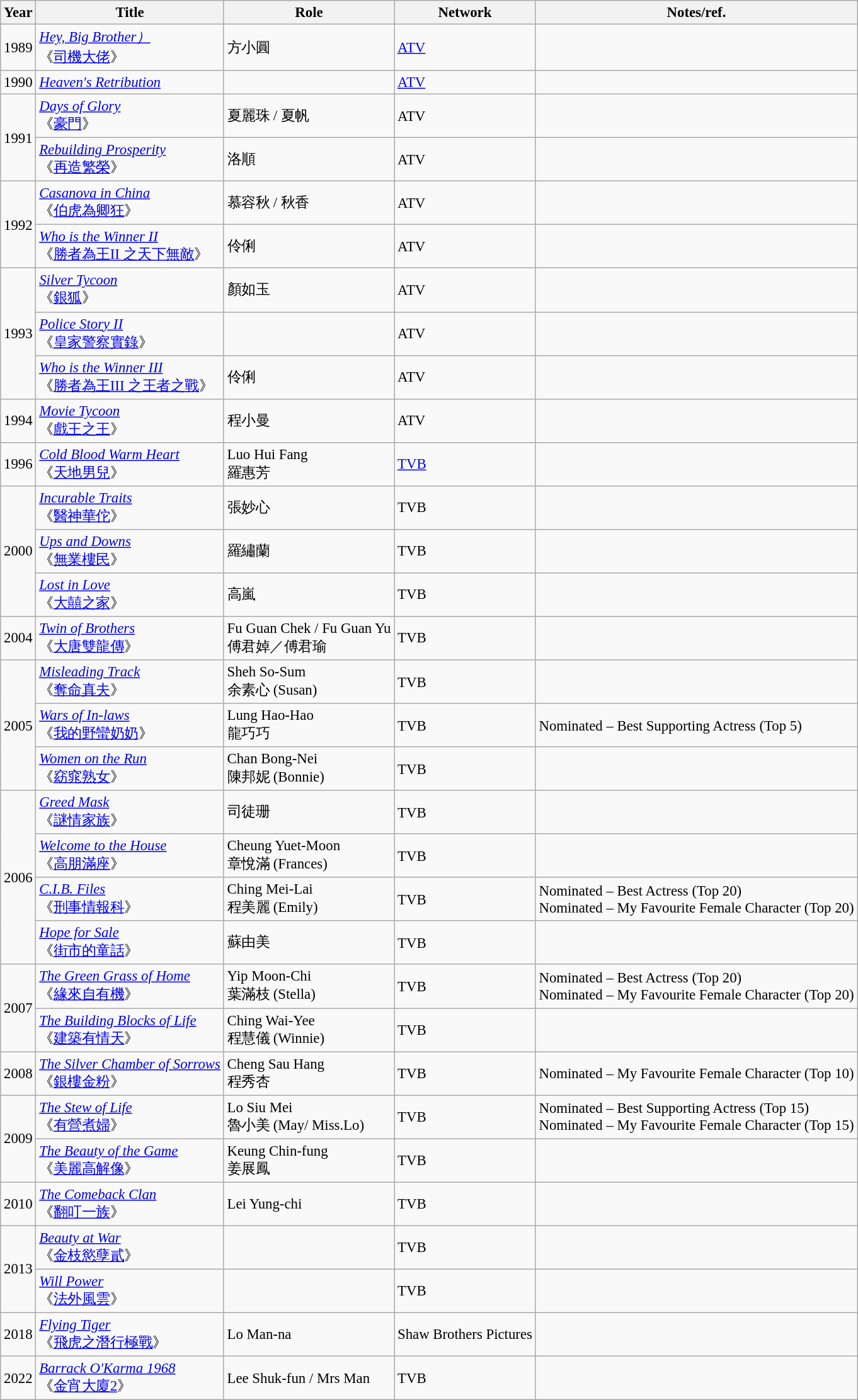<table class="wikitable" style="font-size: 95%;">
<tr>
<th>Year</th>
<th>Title</th>
<th>Role</th>
<th>Network</th>
<th>Notes/ref.</th>
</tr>
<tr>
<td rowspan=1>1989</td>
<td><em><a href='#'>Hey, Big Brother）</a></em><br>《<a href='#'>司機大佬</a>》</td>
<td>方小圓</td>
<td><a href='#'>ATV</a></td>
<td></td>
</tr>
<tr>
<td rowspan=1>1990</td>
<td><em><a href='#'>Heaven's Retribution</a></em></td>
<td></td>
<td><a href='#'>ATV</a></td>
<td></td>
</tr>
<tr>
<td rowspan=2>1991</td>
<td><em><a href='#'>Days of Glory</a></em><br>《<a href='#'>豪門</a>》</td>
<td>夏麗珠 / 夏帆</td>
<td>ATV</td>
<td></td>
</tr>
<tr>
<td><em><a href='#'>Rebuilding Prosperity</a></em><br>《<a href='#'>再造繁榮</a>》</td>
<td>洛順</td>
<td>ATV</td>
<td></td>
</tr>
<tr>
<td rowspan=2>1992</td>
<td><em><a href='#'>Casanova in China</a></em><br>《<a href='#'>伯虎為卿狂</a>》</td>
<td>慕容秋 / 秋香</td>
<td>ATV</td>
<td></td>
</tr>
<tr>
<td><em><a href='#'>Who is the Winner II</a></em><br>《<a href='#'>勝者為王II 之天下無敵</a>》</td>
<td>伶俐</td>
<td>ATV</td>
<td></td>
</tr>
<tr>
<td rowspan=3>1993</td>
<td><em><a href='#'>Silver Tycoon</a></em><br>《<a href='#'>銀狐</a>》</td>
<td>顏如玉</td>
<td>ATV</td>
<td></td>
</tr>
<tr>
<td><em><a href='#'>Police Story II</a></em><br>《<a href='#'>皇家警察實錄</a>》</td>
<td></td>
<td>ATV</td>
<td></td>
</tr>
<tr>
<td><em><a href='#'>Who is the Winner III</a></em><br>《<a href='#'>勝者為王III 之王者之戰</a>》</td>
<td>伶俐</td>
<td>ATV</td>
<td></td>
</tr>
<tr>
<td rowspan=1>1994</td>
<td><em><a href='#'>Movie Tycoon</a></em><br>《<a href='#'>戲王之王</a>》</td>
<td>程小曼</td>
<td>ATV</td>
<td></td>
</tr>
<tr>
<td rowspan=1>1996</td>
<td><em><a href='#'>Cold Blood Warm Heart</a></em><br>《<a href='#'>天地男兒</a>》</td>
<td>Luo Hui Fang<br>羅惠芳</td>
<td><a href='#'>TVB</a></td>
<td></td>
</tr>
<tr>
<td rowspan=3>2000</td>
<td><em><a href='#'>Incurable Traits</a></em><br>《<a href='#'>醫神華佗</a>》</td>
<td>張妙心</td>
<td>TVB</td>
<td></td>
</tr>
<tr>
<td><em><a href='#'>Ups and Downs</a></em><br>《<a href='#'>無業樓民</a>》</td>
<td>羅繡蘭</td>
<td>TVB</td>
<td></td>
</tr>
<tr>
<td><em><a href='#'>Lost in Love</a></em><br>《<a href='#'>大囍之家</a>》</td>
<td>高嵐</td>
<td>TVB</td>
<td></td>
</tr>
<tr>
<td rowspan=1>2004</td>
<td><em><a href='#'>Twin of Brothers</a></em><br>《<a href='#'>大唐雙龍傳</a>》</td>
<td>Fu Guan Chek / Fu Guan Yu<br>傅君婥／傅君瑜</td>
<td>TVB</td>
<td></td>
</tr>
<tr>
<td rowspan=3>2005</td>
<td><em><a href='#'>Misleading Track</a></em><br>《<a href='#'>奪命真夫</a>》</td>
<td>Sheh So-Sum<br>余素心 (Susan)</td>
<td>TVB</td>
<td></td>
</tr>
<tr>
<td><em><a href='#'>Wars of In-laws</a></em><br>《<a href='#'>我的野蠻奶奶</a>》</td>
<td>Lung Hao-Hao<br>龍巧巧</td>
<td>TVB</td>
<td>Nominated –  Best Supporting Actress (Top 5)</td>
</tr>
<tr>
<td><em><a href='#'>Women on the Run</a></em><br>《<a href='#'>窈窕熟女</a>》</td>
<td>Chan Bong-Nei<br>陳邦妮 (Bonnie)</td>
<td>TVB</td>
<td></td>
</tr>
<tr>
<td rowspan=4>2006</td>
<td><em><a href='#'>Greed Mask</a></em><br>《<a href='#'>謎情家族</a>》</td>
<td>司徒珊</td>
<td>TVB</td>
<td></td>
</tr>
<tr>
<td><em><a href='#'>Welcome to the House</a></em><br>《<a href='#'>高朋滿座</a>》</td>
<td>Cheung Yuet-Moon<br>章悅滿 (Frances)</td>
<td>TVB</td>
<td></td>
</tr>
<tr>
<td><em><a href='#'>C.I.B. Files</a></em><br>《<a href='#'>刑事情報科</a>》</td>
<td>Ching Mei-Lai<br>程美麗 (Emily)</td>
<td>TVB</td>
<td>Nominated – Best Actress (Top 20)<br>Nominated – My Favourite Female Character (Top 20)</td>
</tr>
<tr>
<td><em><a href='#'>Hope for Sale</a></em><br>《<a href='#'>街市的童話</a>》</td>
<td>蘇由美</td>
<td>TVB</td>
<td></td>
</tr>
<tr>
<td rowspan=2>2007</td>
<td><em><a href='#'>The Green Grass of Home</a></em><br>《<a href='#'>緣來自有機</a>》</td>
<td>Yip Moon-Chi<br>葉滿枝 (Stella)</td>
<td>TVB</td>
<td>Nominated – Best Actress (Top 20)<br>Nominated – My Favourite Female Character (Top 20)</td>
</tr>
<tr>
<td><em><a href='#'>The Building Blocks of Life</a></em><br>《<a href='#'>建築有情天</a>》</td>
<td>Ching Wai-Yee<br>程慧儀 (Winnie)</td>
<td>TVB</td>
<td></td>
</tr>
<tr>
<td rowspan=1>2008</td>
<td><em><a href='#'>The Silver Chamber of Sorrows</a></em><br>《<a href='#'>銀樓金粉</a>》</td>
<td>Cheng Sau Hang<br>程秀杏</td>
<td>TVB</td>
<td>Nominated – My Favourite Female Character (Top 10)</td>
</tr>
<tr>
<td rowspan=2>2009</td>
<td><em><a href='#'>The Stew of Life</a></em><br>《<a href='#'>有營煮婦</a>》</td>
<td>Lo Siu Mei<br>魯小美 (May/ Miss.Lo)</td>
<td>TVB</td>
<td>Nominated – Best Supporting Actress (Top 15)<br>Nominated –  My Favourite Female Character (Top 15)</td>
</tr>
<tr>
<td><em><a href='#'>The Beauty of the Game</a></em><br>《<a href='#'>美麗高解像</a>》</td>
<td>Keung Chin-fung<br>姜展鳳</td>
<td>TVB</td>
<td></td>
</tr>
<tr>
<td>2010</td>
<td><em><a href='#'>The Comeback Clan</a></em><br>《<a href='#'>翻叮一族</a>》</td>
<td>Lei Yung-chi</td>
<td>TVB</td>
<td></td>
</tr>
<tr>
<td rowspan=2>2013</td>
<td><em><a href='#'>Beauty at War</a></em> <br>《<a href='#'>金枝慾孽貳</a>》</td>
<td></td>
<td>TVB</td>
<td></td>
</tr>
<tr>
<td><em><a href='#'>Will Power</a></em> <br>《<a href='#'>法外風雲</a>》</td>
<td></td>
<td>TVB</td>
<td></td>
</tr>
<tr>
<td>2018</td>
<td><em><a href='#'>Flying Tiger</a></em> <br>《<a href='#'>飛虎之潛行極戰</a>》</td>
<td>Lo Man-na</td>
<td>Shaw Brothers Pictures</td>
<td></td>
</tr>
<tr>
<td>2022</td>
<td><em><a href='#'>Barrack O'Karma 1968</a></em> <br>《<a href='#'>金宵大廈2</a>》</td>
<td>Lee Shuk-fun / Mrs Man</td>
<td>TVB</td>
<td></td>
</tr>
</table>
